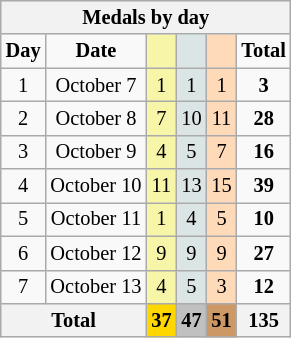<table class=wikitable style="font-size:85%;text-align:center">
<tr bgcolor=EFEFEF>
<th colspan=6>Medals by day</th>
</tr>
<tr>
<td><strong>Day</strong></td>
<td><strong>Date</strong></td>
<td bgcolor=F7F6A8></td>
<td bgcolor=DCE5E5></td>
<td bgcolor=FFDAB9></td>
<td><strong>Total</strong></td>
</tr>
<tr>
<td>1</td>
<td>October 7</td>
<td bgcolor=F7F6A8>1</td>
<td bgcolor=DCE5E5>1</td>
<td bgcolor=FFDAB9>1</td>
<td><strong>3</strong></td>
</tr>
<tr>
<td>2</td>
<td>October 8</td>
<td bgcolor=F7F6A8>7</td>
<td bgcolor=DCE5E5>10</td>
<td bgcolor=FFDAB9>11</td>
<td><strong>28</strong></td>
</tr>
<tr>
<td>3</td>
<td>October 9</td>
<td bgcolor=F7F6A8>4</td>
<td bgcolor=DCE5E5>5</td>
<td bgcolor=FFDAB9>7</td>
<td><strong>16</strong></td>
</tr>
<tr>
<td>4</td>
<td>October 10</td>
<td bgcolor=F7F6A8>11</td>
<td bgcolor=DCE5E5>13</td>
<td bgcolor=FFDAB9>15</td>
<td><strong>39</strong></td>
</tr>
<tr>
<td>5</td>
<td>October 11</td>
<td bgcolor=F7F6A8>1</td>
<td bgcolor=DCE5E5>4</td>
<td bgcolor=FFDAB9>5</td>
<td><strong>10</strong></td>
</tr>
<tr>
<td>6</td>
<td>October 12</td>
<td bgcolor=F7F6A8>9</td>
<td bgcolor=DCE5E5>9</td>
<td bgcolor=FFDAB9>9</td>
<td><strong>27</strong></td>
</tr>
<tr>
<td>7</td>
<td>October 13</td>
<td bgcolor=F7F6A8>4</td>
<td bgcolor=DCE5E5>5</td>
<td bgcolor=FFDAB9>3</td>
<td><strong>12</strong></td>
</tr>
<tr>
<th colspan=2>Total</th>
<th style="background:gold;">37</th>
<th style="background:silver;">47</th>
<th style="background:#c96;">51</th>
<th>135</th>
</tr>
</table>
